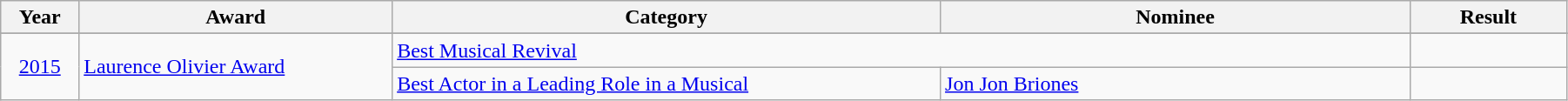<table class="wikitable" style="width:95%;">
<tr>
<th width=5%>Year</th>
<th style="width:20%;">Award</th>
<th style="width:35%;">Category</th>
<th style="width:30%;">Nominee</th>
<th style="width:10%;">Result</th>
</tr>
<tr>
</tr>
<tr>
<td rowspan=2 style="text-align:center"><a href='#'>2015</a></td>
<td rowspan=2><a href='#'>Laurence Olivier Award</a></td>
<td colspan=2><a href='#'>Best Musical Revival</a></td>
<td></td>
</tr>
<tr>
<td><a href='#'>Best Actor in a Leading Role in a Musical</a></td>
<td><a href='#'>Jon Jon Briones</a></td>
<td></td>
</tr>
</table>
